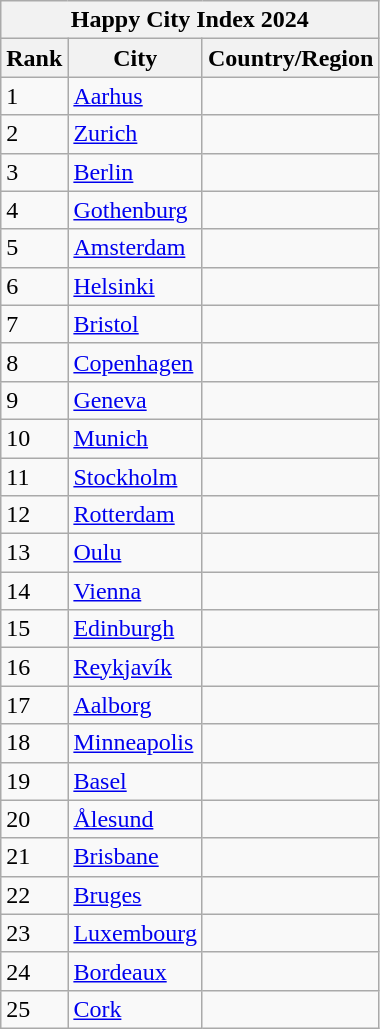<table class="wikitable sortable">
<tr>
<th colspan="3">Happy City Index 2024 </th>
</tr>
<tr>
<th>Rank</th>
<th>City</th>
<th>Country/Region</th>
</tr>
<tr>
<td>1</td>
<td><a href='#'>Aarhus</a></td>
<td></td>
</tr>
<tr>
<td>2</td>
<td><a href='#'>Zurich</a></td>
<td></td>
</tr>
<tr>
<td>3</td>
<td><a href='#'>Berlin</a></td>
<td></td>
</tr>
<tr>
<td>4</td>
<td><a href='#'>Gothenburg</a></td>
<td></td>
</tr>
<tr>
<td>5</td>
<td><a href='#'>Amsterdam</a></td>
<td></td>
</tr>
<tr>
<td>6</td>
<td><a href='#'>Helsinki</a></td>
<td></td>
</tr>
<tr>
<td>7</td>
<td><a href='#'>Bristol</a></td>
<td></td>
</tr>
<tr>
<td>8</td>
<td><a href='#'>Copenhagen</a></td>
<td></td>
</tr>
<tr>
<td>9</td>
<td><a href='#'>Geneva</a></td>
<td></td>
</tr>
<tr>
<td>10</td>
<td><a href='#'>Munich</a></td>
<td></td>
</tr>
<tr>
<td>11</td>
<td><a href='#'>Stockholm</a></td>
<td></td>
</tr>
<tr>
<td>12</td>
<td><a href='#'>Rotterdam</a></td>
<td></td>
</tr>
<tr>
<td>13</td>
<td><a href='#'>Oulu</a></td>
<td></td>
</tr>
<tr>
<td>14</td>
<td><a href='#'>Vienna</a></td>
<td></td>
</tr>
<tr>
<td>15</td>
<td><a href='#'>Edinburgh</a></td>
<td></td>
</tr>
<tr>
<td>16</td>
<td><a href='#'>Reykjavík</a></td>
<td></td>
</tr>
<tr>
<td>17</td>
<td><a href='#'>Aalborg</a></td>
<td></td>
</tr>
<tr>
<td>18</td>
<td><a href='#'>Minneapolis</a></td>
<td></td>
</tr>
<tr>
<td>19</td>
<td><a href='#'>Basel</a></td>
<td></td>
</tr>
<tr>
<td>20</td>
<td><a href='#'>Ålesund</a></td>
<td></td>
</tr>
<tr>
<td>21</td>
<td><a href='#'>Brisbane</a></td>
<td></td>
</tr>
<tr>
<td>22</td>
<td><a href='#'>Bruges</a></td>
<td></td>
</tr>
<tr>
<td>23</td>
<td><a href='#'>Luxembourg</a></td>
<td></td>
</tr>
<tr>
<td>24</td>
<td><a href='#'>Bordeaux</a></td>
<td></td>
</tr>
<tr>
<td>25</td>
<td><a href='#'>Cork</a></td>
<td></td>
</tr>
</table>
